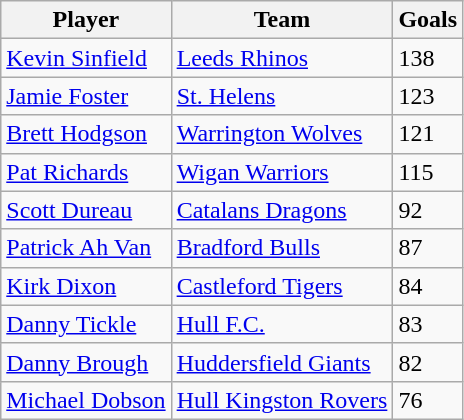<table class="wikitable" style="text-align:centre;">
<tr>
<th>Player</th>
<th>Team</th>
<th>Goals</th>
</tr>
<tr>
<td><a href='#'>Kevin Sinfield</a></td>
<td><a href='#'>Leeds Rhinos</a></td>
<td>138</td>
</tr>
<tr>
<td><a href='#'>Jamie Foster</a></td>
<td><a href='#'>St. Helens</a></td>
<td>123</td>
</tr>
<tr>
<td><a href='#'>Brett Hodgson</a></td>
<td><a href='#'>Warrington Wolves</a></td>
<td>121</td>
</tr>
<tr>
<td><a href='#'>Pat Richards</a></td>
<td><a href='#'>Wigan Warriors</a></td>
<td>115</td>
</tr>
<tr>
<td><a href='#'>Scott Dureau</a></td>
<td><a href='#'>Catalans Dragons</a></td>
<td>92</td>
</tr>
<tr>
<td><a href='#'>Patrick Ah Van</a></td>
<td><a href='#'>Bradford Bulls</a></td>
<td>87</td>
</tr>
<tr>
<td><a href='#'>Kirk Dixon</a></td>
<td><a href='#'>Castleford Tigers</a></td>
<td>84</td>
</tr>
<tr>
<td><a href='#'>Danny Tickle</a></td>
<td><a href='#'>Hull F.C.</a></td>
<td>83</td>
</tr>
<tr>
<td><a href='#'>Danny Brough</a></td>
<td><a href='#'>Huddersfield Giants</a></td>
<td>82</td>
</tr>
<tr>
<td><a href='#'>Michael Dobson</a></td>
<td><a href='#'>Hull Kingston Rovers</a></td>
<td>76</td>
</tr>
</table>
